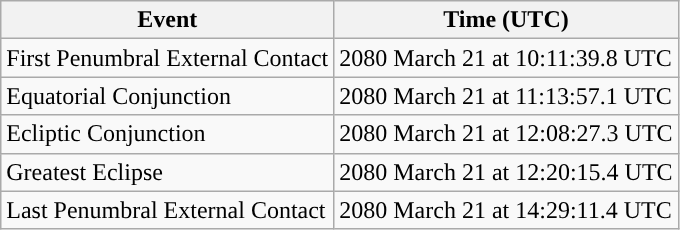<table class="wikitable">
<tr>
<th>Event</th>
<th>Time (UTC)</th>
</tr>
<tr>
<td>First Penumbral External Contact</td>
<td>2080 March 21 at 10:11:39.8 UTC</td>
</tr>
<tr>
<td>Equatorial Conjunction</td>
<td>2080 March 21 at 11:13:57.1 UTC</td>
</tr>
<tr>
<td>Ecliptic Conjunction</td>
<td>2080 March 21 at 12:08:27.3 UTC</td>
</tr>
<tr>
<td>Greatest Eclipse</td>
<td>2080 March 21 at 12:20:15.4 UTC</td>
</tr>
<tr>
<td>Last Penumbral External Contact</td>
<td>2080 March 21 at 14:29:11.4 UTC</td>
</tr>
</table>
